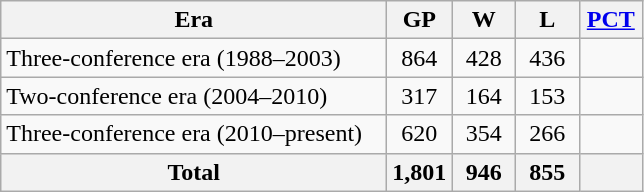<table class=wikitable style="text-align:center;">
<tr>
<th width=250px>Era</th>
<th width=35px>GP</th>
<th width=35px>W</th>
<th width=35px>L</th>
<th width=35px><a href='#'>PCT</a></th>
</tr>
<tr>
<td align=left>Three-conference era (1988–2003)</td>
<td>864</td>
<td>428</td>
<td>436</td>
<td></td>
</tr>
<tr>
<td align=left>Two-conference era (2004–2010)</td>
<td>317</td>
<td>164</td>
<td>153</td>
<td></td>
</tr>
<tr>
<td align=left>Three-conference era (2010–present)</td>
<td>620</td>
<td>354</td>
<td>266</td>
<td></td>
</tr>
<tr>
<th align=left>Total</th>
<th>1,801</th>
<th>946</th>
<th>855</th>
<th></th>
</tr>
</table>
